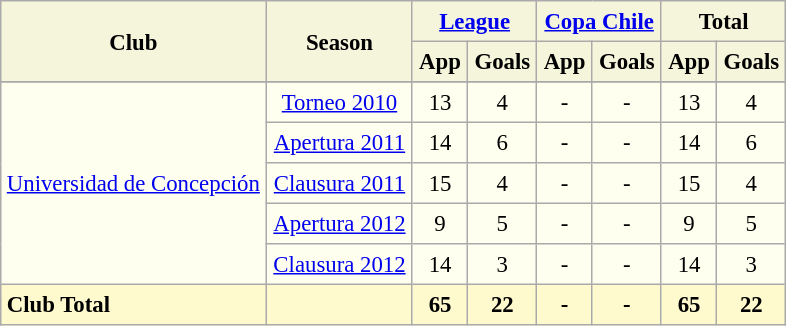<table border=1 align=center cellpadding=4 cellspacing=2 style="background: ivory; font-size: 95%; border: 1px #aaaaaa solid; border-collapse: collapse; clear:center">
<tr style="background:beige">
<th rowspan="2">Club</th>
<th rowspan="2">Season</th>
<th colspan="2"><a href='#'>League</a></th>
<th colspan="2"><a href='#'>Copa Chile</a></th>
<th colspan="2">Total</th>
</tr>
<tr style="background:beige">
<th>App</th>
<th>Goals</th>
<th>App</th>
<th>Goals</th>
<th>App</th>
<th>Goals</th>
</tr>
<tr>
</tr>
<tr>
<td rowspan="5"><a href='#'>Universidad de Concepción</a></td>
<td align="center"><a href='#'>Torneo 2010</a></td>
<td align="center">13</td>
<td align="center">4</td>
<td align="center">-</td>
<td align="center">-</td>
<td align="center">13</td>
<td align="center">4</td>
</tr>
<tr>
<td align="center"><a href='#'>Apertura 2011</a></td>
<td align="center">14</td>
<td align="center">6</td>
<td align="center">-</td>
<td align="center">-</td>
<td align="center">14</td>
<td align="center">6</td>
</tr>
<tr>
<td align="center"><a href='#'>Clausura 2011</a></td>
<td align="center">15</td>
<td align="center">4</td>
<td align="center">-</td>
<td align="center">-</td>
<td align="center">15</td>
<td align="center">4</td>
</tr>
<tr>
<td align="center"><a href='#'>Apertura 2012</a></td>
<td align="center">9</td>
<td align="center">5</td>
<td align="center">-</td>
<td align="center">-</td>
<td align="center">9</td>
<td align="center">5</td>
</tr>
<tr>
<td align="center"><a href='#'>Clausura 2012</a></td>
<td align="center">14</td>
<td align="center">3</td>
<td align="center">-</td>
<td align="center">-</td>
<td align="center">14</td>
<td align="center">3</td>
</tr>
<tr style="background:lemonchiffon">
<th colspan="1" align="left">Club Total</th>
<th></th>
<th>65</th>
<th>22</th>
<th>-</th>
<th>-</th>
<th>65</th>
<th>22</th>
</tr>
</table>
